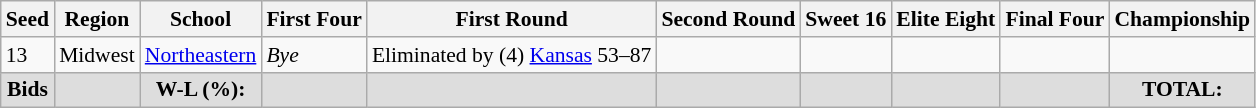<table class="sortable wikitable" style="white-space:nowrap; font-size:90%;">
<tr>
<th>Seed</th>
<th>Region</th>
<th>School</th>
<th>First Four</th>
<th>First Round</th>
<th>Second Round</th>
<th>Sweet 16</th>
<th>Elite Eight</th>
<th>Final Four</th>
<th>Championship</th>
</tr>
<tr>
<td>13</td>
<td>Midwest</td>
<td><a href='#'>Northeastern</a></td>
<td><em>Bye</em></td>
<td>Eliminated by (4) <a href='#'>Kansas</a> 53–87</td>
<td></td>
<td></td>
<td></td>
<td></td>
<td></td>
</tr>
<tr class="sortbottom"  style="text-align:center; background:#ddd;">
<td><strong> Bids</strong></td>
<td></td>
<td><strong>W-L (%):</strong></td>
<td></td>
<td></td>
<td></td>
<td></td>
<td></td>
<td></td>
<td><strong>TOTAL:</strong> </td>
</tr>
</table>
